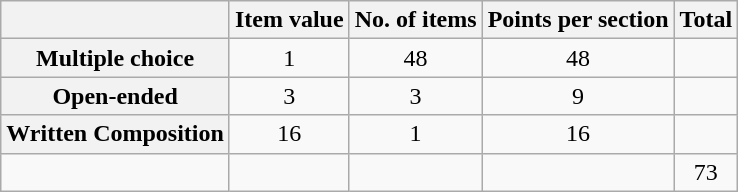<table class="wikitable">
<tr>
<th></th>
<th>Item value</th>
<th>No. of items</th>
<th>Points per section</th>
<th>Total</th>
</tr>
<tr>
<th>Multiple choice</th>
<td style="text-align:center;">1</td>
<td style="text-align:center;">48</td>
<td style="text-align:center;">48</td>
<td></td>
</tr>
<tr>
<th>Open-ended</th>
<td style="text-align:center;">3</td>
<td style="text-align:center;">3</td>
<td style="text-align:center;">9</td>
<td></td>
</tr>
<tr>
<th>Written Composition</th>
<td style="text-align:center;">16</td>
<td style="text-align:center;">1</td>
<td style="text-align:center;">16</td>
<td></td>
</tr>
<tr>
<td></td>
<td></td>
<td></td>
<td></td>
<td style="text-align:center;">73</td>
</tr>
</table>
